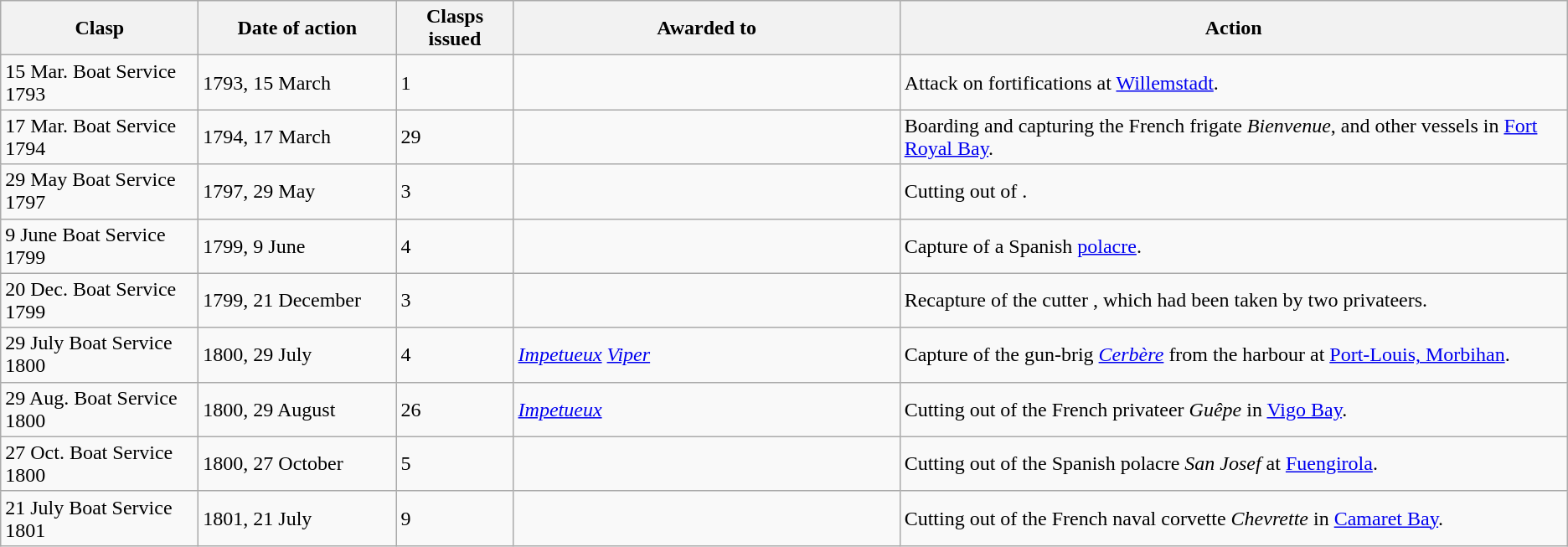<table class ="wikitable sortable">
<tr>
<th width=150>Clasp</th>
<th width=150>Date of action</th>
<th>Clasps issued</th>
<th width=300>Awarded to</th>
<th>Action</th>
</tr>
<tr>
<td>15 Mar. Boat Service 1793</td>
<td>1793, 15 March</td>
<td>1</td>
<td></td>
<td>Attack on fortifications at <a href='#'>Willemstadt</a>.</td>
</tr>
<tr>
<td>17 Mar. Boat Service 1794</td>
<td>1794, 17 March</td>
<td>29</td>
<td>                                                    </td>
<td>Boarding and capturing the French frigate <em>Bienvenue</em>, and other vessels in <a href='#'>Fort Royal Bay</a>.</td>
</tr>
<tr>
<td>29 May Boat Service 1797</td>
<td>1797, 29 May</td>
<td>3</td>
<td>  </td>
<td>Cutting out of .</td>
</tr>
<tr>
<td>9 June Boat Service 1799</td>
<td>1799, 9 June</td>
<td>4</td>
<td></td>
<td>Capture of a Spanish <a href='#'>polacre</a>.</td>
</tr>
<tr>
<td>20 Dec. Boat Service 1799</td>
<td>1799, 21 December</td>
<td>3</td>
<td></td>
<td>Recapture of the cutter , which had been taken by two privateers.</td>
</tr>
<tr>
<td>29 July Boat Service 1800</td>
<td>1800, 29 July</td>
<td>4</td>
<td>  <a href='#'><em>Impetueux</em></a>  <a href='#'><em>Viper</em></a></td>
<td>Capture of the gun-brig <a href='#'><em>Cerbère</em></a> from the harbour at <a href='#'>Port-Louis, Morbihan</a>.</td>
</tr>
<tr>
<td>29 Aug. Boat Service 1800</td>
<td>1800, 29 August</td>
<td>26</td>
<td>          <em><a href='#'>Impetueux</a></em>      </td>
<td>Cutting out of the French privateer <em>Guêpe</em> in <a href='#'>Vigo Bay</a>.</td>
</tr>
<tr>
<td>27 Oct. Boat Service 1800</td>
<td>1800, 27 October</td>
<td>5</td>
<td></td>
<td>Cutting out of the Spanish polacre <em>San Josef</em> at <a href='#'>Fuengirola</a>.</td>
</tr>
<tr>
<td>21 July Boat Service 1801</td>
<td>1801, 21 July</td>
<td>9</td>
<td>      </td>
<td>Cutting out of the French naval corvette <em>Chevrette</em> in <a href='#'>Camaret Bay</a>.</td>
</tr>
</table>
